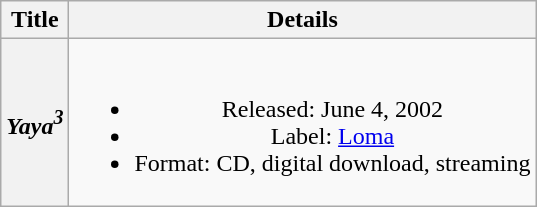<table class="wikitable plainrowheaders" style="text-align:center;">
<tr>
<th scope="col">Title</th>
<th scope="col">Details</th>
</tr>
<tr>
<th scope="row"><em>Yaya<sup>3</sup></em></th>
<td><br><ul><li>Released:  June 4, 2002</li><li>Label: <a href='#'>Loma</a></li><li>Format: CD, digital download, streaming</li></ul></td>
</tr>
</table>
